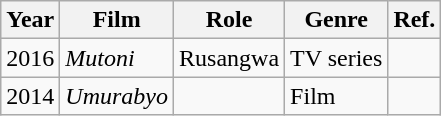<table class="wikitable">
<tr>
<th>Year</th>
<th>Film</th>
<th>Role</th>
<th>Genre</th>
<th>Ref.</th>
</tr>
<tr>
<td>2016</td>
<td><em>Mutoni</em></td>
<td>Rusangwa</td>
<td>TV series</td>
<td></td>
</tr>
<tr>
<td>2014</td>
<td><em>Umurabyo</em></td>
<td></td>
<td>Film</td>
<td></td>
</tr>
</table>
